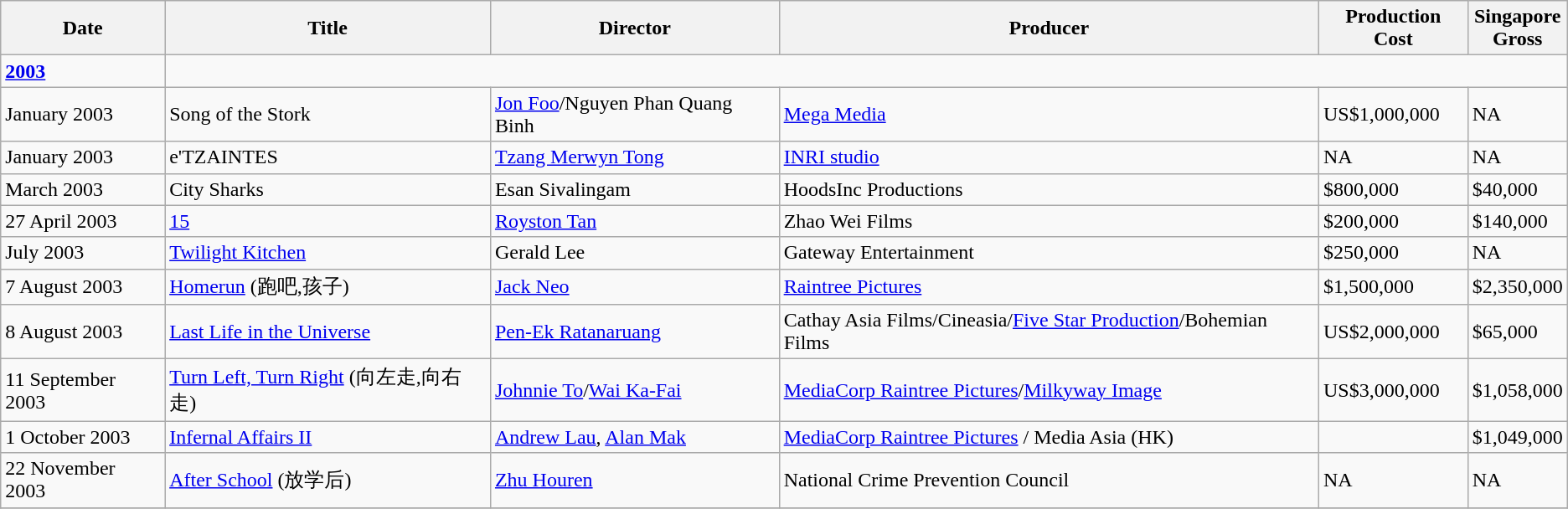<table class="wikitable sortable">
<tr>
<th>Date</th>
<th>Title</th>
<th>Director</th>
<th>Producer</th>
<th>Production Cost</th>
<th>Singapore<br> Gross</th>
</tr>
<tr>
<td><strong><a href='#'>2003</a></strong></td>
</tr>
<tr>
<td>January 2003</td>
<td>Song of the Stork</td>
<td><a href='#'>Jon Foo</a>/Nguyen Phan Quang Binh</td>
<td><a href='#'>Mega Media</a></td>
<td>US$1,000,000</td>
<td>NA</td>
</tr>
<tr>
<td>January 2003</td>
<td>e'TZAINTES</td>
<td><a href='#'>Tzang Merwyn Tong</a></td>
<td><a href='#'>INRI studio</a></td>
<td>NA</td>
<td>NA</td>
</tr>
<tr>
<td>March 2003</td>
<td>City Sharks</td>
<td>Esan Sivalingam</td>
<td>HoodsInc Productions</td>
<td>$800,000</td>
<td>$40,000</td>
</tr>
<tr>
<td>27 April 2003</td>
<td><a href='#'>15</a></td>
<td><a href='#'>Royston Tan</a></td>
<td>Zhao Wei Films</td>
<td>$200,000</td>
<td>$140,000</td>
</tr>
<tr>
<td>July 2003</td>
<td><a href='#'>Twilight Kitchen</a></td>
<td>Gerald Lee</td>
<td>Gateway Entertainment</td>
<td>$250,000</td>
<td>NA</td>
</tr>
<tr>
<td>7 August 2003</td>
<td><a href='#'>Homerun</a> (跑吧,孩子)</td>
<td><a href='#'>Jack Neo</a></td>
<td><a href='#'>Raintree Pictures</a></td>
<td>$1,500,000</td>
<td>$2,350,000</td>
</tr>
<tr>
<td>8 August 2003</td>
<td><a href='#'>Last Life in the Universe</a></td>
<td><a href='#'>Pen-Ek Ratanaruang</a></td>
<td>Cathay Asia Films/Cineasia/<a href='#'>Five Star Production</a>/Bohemian Films</td>
<td>US$2,000,000</td>
<td>$65,000</td>
</tr>
<tr>
<td>11 September 2003</td>
<td><a href='#'>Turn Left, Turn Right</a> (向左走,向右走)</td>
<td><a href='#'>Johnnie To</a>/<a href='#'>Wai Ka-Fai</a></td>
<td><a href='#'>MediaCorp Raintree Pictures</a>/<a href='#'>Milkyway Image</a></td>
<td>US$3,000,000</td>
<td>$1,058,000</td>
</tr>
<tr>
<td>1 October 2003</td>
<td><a href='#'>Infernal Affairs II</a></td>
<td><a href='#'>Andrew Lau</a>, <a href='#'>Alan Mak</a></td>
<td><a href='#'>MediaCorp Raintree Pictures</a> / Media Asia (HK)</td>
<td></td>
<td>$1,049,000</td>
</tr>
<tr>
<td>22 November 2003</td>
<td><a href='#'>After School</a> (放学后)</td>
<td><a href='#'>Zhu Houren</a></td>
<td>National Crime Prevention Council</td>
<td>NA</td>
<td>NA</td>
</tr>
<tr>
</tr>
</table>
